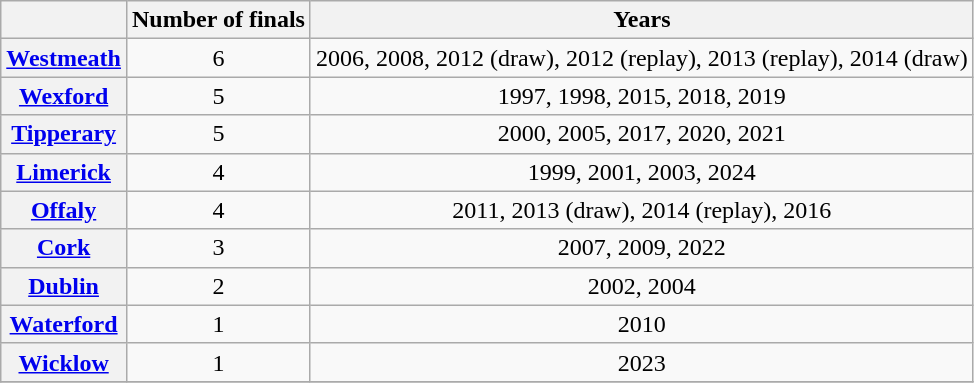<table class="wikitable plainrowheaders sortable">
<tr>
<th scope=col></th>
<th scope=col>Number of finals</th>
<th scope=col>Years</th>
</tr>
<tr>
<th scope=row><a href='#'>Westmeath</a></th>
<td align=center>6</td>
<td align=center>2006, 2008, 2012 (draw), 2012 (replay), 2013 (replay), 2014 (draw)</td>
</tr>
<tr>
<th scope=row><a href='#'>Wexford</a></th>
<td align=center>5</td>
<td align=center>1997, 1998, 2015, 2018, 2019</td>
</tr>
<tr>
<th scope=row><a href='#'>Tipperary</a></th>
<td align=center>5</td>
<td align=center>2000, 2005, 2017, 2020, 2021</td>
</tr>
<tr>
<th scope=row><a href='#'>Limerick</a></th>
<td align=center>4</td>
<td align=center>1999, 2001, 2003, 2024</td>
</tr>
<tr>
<th scope=row><a href='#'>Offaly</a></th>
<td align=center>4</td>
<td align=center>2011, 2013 (draw), 2014 (replay), 2016</td>
</tr>
<tr>
<th scope=row><a href='#'>Cork</a></th>
<td align=center>3</td>
<td align=center>2007, 2009, 2022</td>
</tr>
<tr>
<th scope=row><a href='#'>Dublin</a></th>
<td align=center>2</td>
<td align=center>2002, 2004</td>
</tr>
<tr>
<th scope=row><a href='#'>Waterford</a></th>
<td align=center>1</td>
<td align=center>2010</td>
</tr>
<tr>
<th scope=row><a href='#'>Wicklow</a></th>
<td align=center>1</td>
<td align=center>2023</td>
</tr>
<tr>
</tr>
</table>
